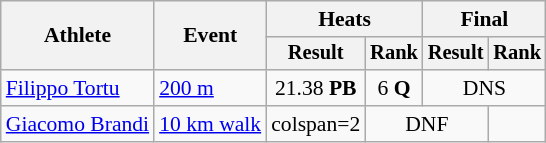<table class="wikitable" style="font-size:90%">
<tr>
<th rowspan=2>Athlete</th>
<th rowspan=2>Event</th>
<th colspan=2>Heats</th>
<th colspan=2>Final</th>
</tr>
<tr style="font-size:95%">
<th>Result</th>
<th>Rank</th>
<th>Result</th>
<th>Rank</th>
</tr>
<tr align=center>
<td align=left><a href='#'>Filippo Tortu</a></td>
<td align=left><a href='#'>200 m</a></td>
<td>21.38 <strong>PB</strong></td>
<td>6 <strong>Q</strong></td>
<td colspan=2>DNS</td>
</tr>
<tr align=center>
<td align=left><a href='#'>Giacomo Brandi</a></td>
<td align=left><a href='#'>10 km walk</a></td>
<td>colspan=2 </td>
<td colspan=2>DNF</td>
</tr>
</table>
